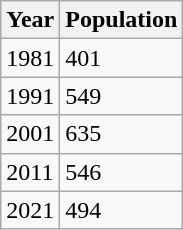<table class="wikitable">
<tr>
<th>Year</th>
<th>Population</th>
</tr>
<tr ---->
<td>1981</td>
<td>401</td>
</tr>
<tr ---->
<td>1991</td>
<td>549</td>
</tr>
<tr>
<td>2001</td>
<td>635</td>
</tr>
<tr>
<td>2011</td>
<td>546</td>
</tr>
<tr>
<td>2021</td>
<td>494</td>
</tr>
</table>
